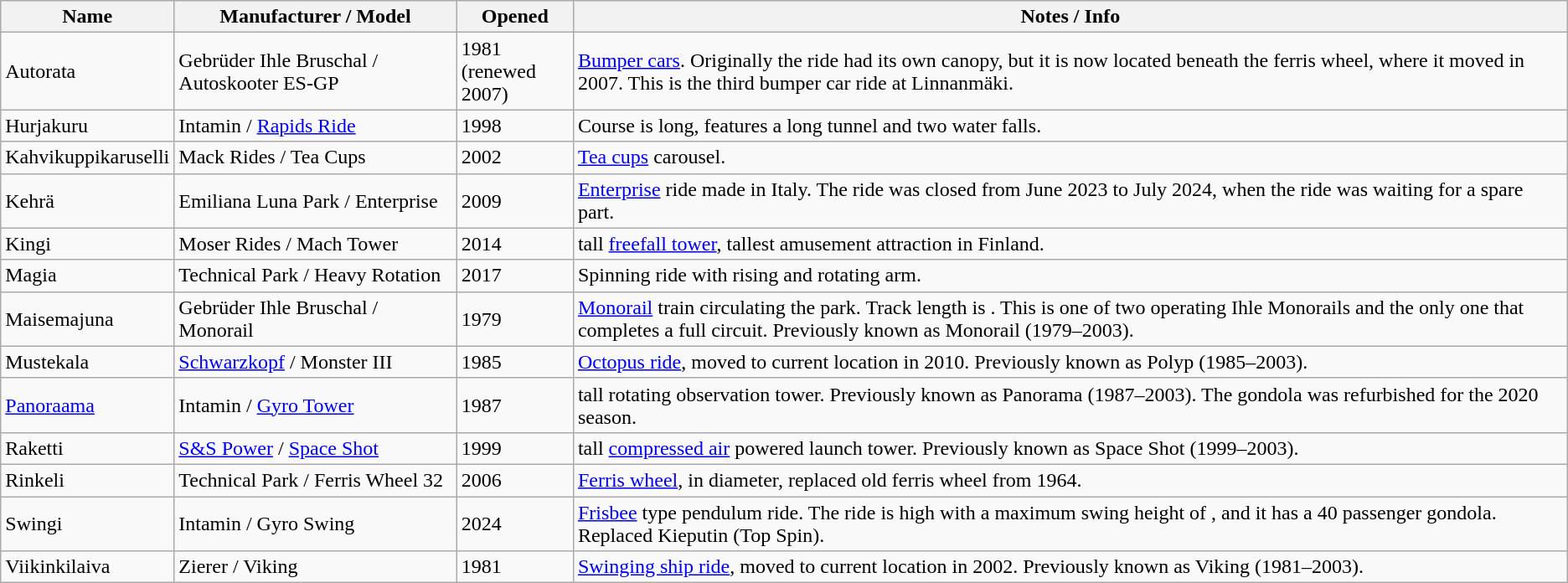<table class="wikitable sortable">
<tr>
<th>Name</th>
<th>Manufacturer / Model</th>
<th>Opened</th>
<th>Notes / Info</th>
</tr>
<tr>
<td>Autorata</td>
<td>Gebrüder Ihle Bruschal / Autoskooter ES-GP</td>
<td>1981<br>(renewed 2007)</td>
<td><a href='#'>Bumper cars</a>. Originally the ride had its own canopy, but it is now located beneath the ferris wheel, where it moved in 2007. This is the third bumper car ride at Linnanmäki.</td>
</tr>
<tr>
<td>Hurjakuru</td>
<td>Intamin / <a href='#'>Rapids Ride</a></td>
<td>1998</td>
<td>Course is  long, features a  long tunnel and two water falls.</td>
</tr>
<tr>
<td>Kahvikuppikaruselli</td>
<td>Mack Rides / Tea Cups</td>
<td>2002</td>
<td><a href='#'>Tea cups</a> carousel.</td>
</tr>
<tr>
<td>Kehrä</td>
<td>Emiliana Luna Park / Enterprise</td>
<td>2009</td>
<td><a href='#'>Enterprise</a> ride made in Italy. The ride was closed from June 2023 to July 2024, when the ride was waiting for a spare part.</td>
</tr>
<tr>
<td>Kingi</td>
<td>Moser Rides / Mach Tower</td>
<td>2014</td>
<td> tall <a href='#'>freefall tower</a>, tallest amusement attraction in Finland.</td>
</tr>
<tr>
<td>Magia</td>
<td>Technical Park / Heavy Rotation</td>
<td>2017</td>
<td>Spinning ride with rising and rotating arm.</td>
</tr>
<tr>
<td>Maisemajuna</td>
<td>Gebrüder Ihle Bruschal / Monorail</td>
<td>1979</td>
<td><a href='#'>Monorail</a> train circulating the park. Track length is . This is one of two operating Ihle Monorails and the only one that completes a full circuit. Previously known as Monorail (1979–2003).</td>
</tr>
<tr>
<td>Mustekala</td>
<td><a href='#'>Schwarzkopf</a> / Monster III</td>
<td>1985</td>
<td><a href='#'>Octopus ride</a>, moved to current location in 2010. Previously known as Polyp (1985–2003).</td>
</tr>
<tr>
<td><a href='#'>Panoraama</a></td>
<td>Intamin / <a href='#'>Gyro Tower</a></td>
<td>1987</td>
<td> tall rotating observation tower. Previously known as Panorama (1987–2003). The gondola was refurbished for the 2020 season.</td>
</tr>
<tr>
<td>Raketti</td>
<td><a href='#'>S&S Power</a> / <a href='#'>Space Shot</a></td>
<td>1999</td>
<td> tall <a href='#'>compressed air</a> powered launch tower. Previously known as Space Shot (1999–2003).</td>
</tr>
<tr>
<td>Rinkeli</td>
<td>Technical Park / Ferris Wheel 32</td>
<td>2006</td>
<td><a href='#'>Ferris wheel</a>,  in diameter, replaced old ferris wheel from 1964.</td>
</tr>
<tr>
<td>Swingi</td>
<td>Intamin / Gyro Swing</td>
<td>2024</td>
<td><a href='#'>Frisbee</a> type pendulum ride. The ride is  high with a maximum swing height of , and it has a 40 passenger gondola. Replaced Kieputin (Top Spin).</td>
</tr>
<tr>
<td>Viikinkilaiva</td>
<td>Zierer / Viking</td>
<td>1981</td>
<td><a href='#'>Swinging ship ride</a>, moved to current location in 2002. Previously known as Viking (1981–2003).</td>
</tr>
</table>
